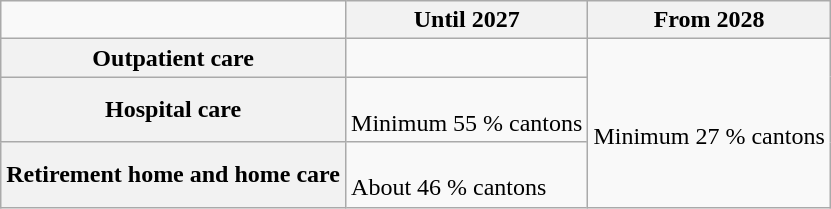<table class="wikitable alternance centre">
<tr>
<td></td>
<th scope="col">Until 2027</th>
<th scope="col">From 2028</th>
</tr>
<tr>
<th scope="row">Outpatient care</th>
<td></td>
<td rowspan="3"><br>Minimum 27 % cantons</td>
</tr>
<tr>
<th scope="row">Hospital care</th>
<td><br>Minimum 55 % cantons</td>
</tr>
<tr>
<th scope="row">Retirement home and home care</th>
<td><br>About 46 % cantons</td>
</tr>
</table>
